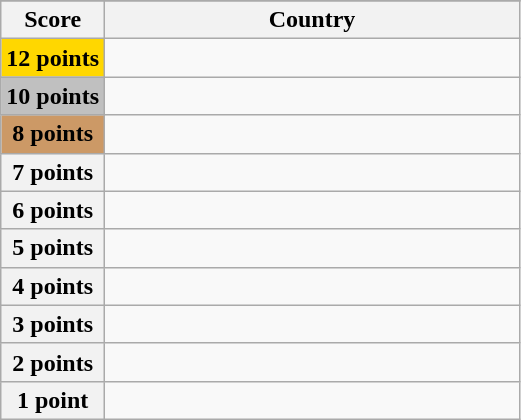<table class="wikitable">
<tr>
</tr>
<tr>
<th scope="col" width="20%">Score</th>
<th scope="col">Country</th>
</tr>
<tr>
<th scope="row" style="background:gold">12 points</th>
<td></td>
</tr>
<tr>
<th scope="row" style="background:silver">10 points</th>
<td></td>
</tr>
<tr>
<th scope="row" style="background:#CC9966">8 points</th>
<td></td>
</tr>
<tr>
<th scope="row">7 points</th>
<td></td>
</tr>
<tr>
<th scope="row">6 points</th>
<td></td>
</tr>
<tr>
<th scope="row">5 points</th>
<td></td>
</tr>
<tr>
<th scope="row">4 points</th>
<td></td>
</tr>
<tr>
<th scope="row">3 points</th>
<td></td>
</tr>
<tr>
<th scope="row">2 points</th>
<td></td>
</tr>
<tr>
<th scope="row">1 point</th>
<td></td>
</tr>
</table>
